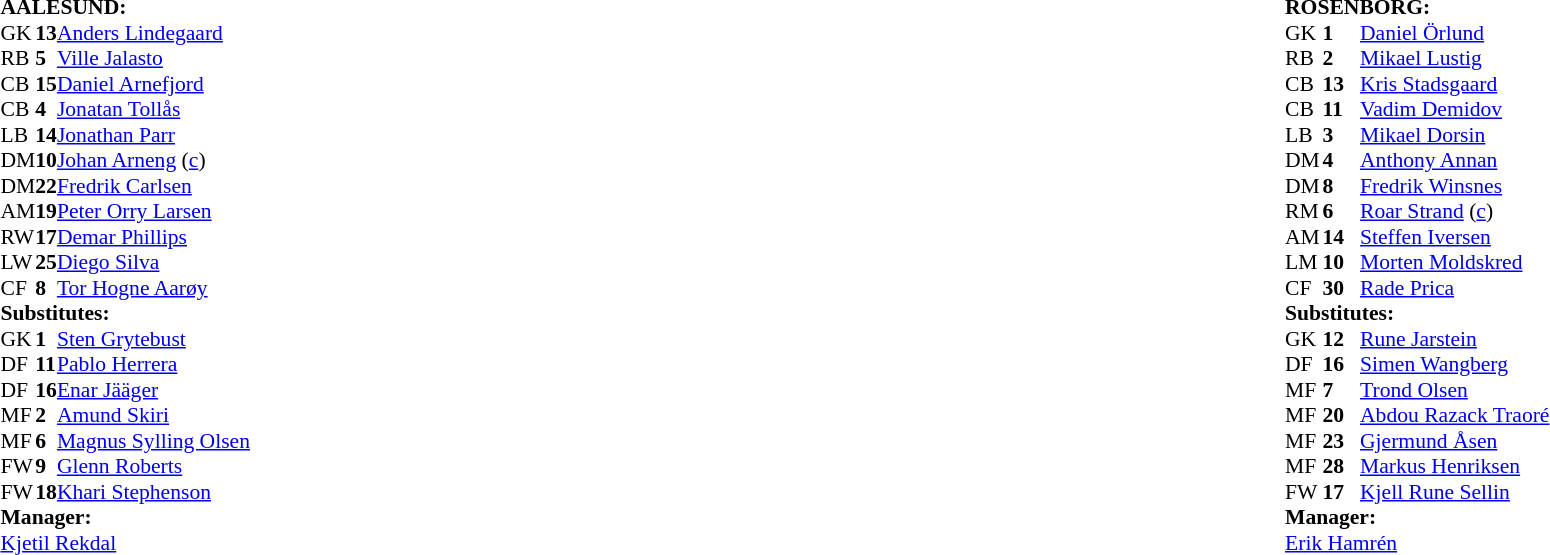<table width="100%">
<tr>
<td valign="top" width="50%"><br><table style="font-size: 90%" cellspacing="0" cellpadding="0">
<tr>
<td colspan="4"><strong>AALESUND:</strong></td>
</tr>
<tr>
<td>GK</td>
<td><strong>13</strong></td>
<td> <a href='#'>Anders Lindegaard</a></td>
</tr>
<tr>
<td>RB</td>
<td><strong>5</strong></td>
<td> <a href='#'>Ville Jalasto</a></td>
</tr>
<tr>
<td>CB</td>
<td><strong>15</strong></td>
<td> <a href='#'>Daniel Arnefjord</a></td>
<td></td>
</tr>
<tr>
<td>CB</td>
<td><strong>4</strong></td>
<td> <a href='#'>Jonatan Tollås</a></td>
</tr>
<tr>
<td>LB</td>
<td><strong>14</strong></td>
<td> <a href='#'>Jonathan Parr</a></td>
<td></td>
<td></td>
</tr>
<tr>
<td>DM</td>
<td><strong>10</strong></td>
<td> <a href='#'>Johan Arneng</a> (<a href='#'>c</a>)</td>
</tr>
<tr>
<td>DM</td>
<td><strong>22</strong></td>
<td> <a href='#'>Fredrik Carlsen</a></td>
<td></td>
<td></td>
</tr>
<tr>
<td>AM</td>
<td><strong>19</strong></td>
<td> <a href='#'>Peter Orry Larsen</a></td>
<td></td>
</tr>
<tr>
<td>RW</td>
<td><strong>17</strong></td>
<td> <a href='#'>Demar Phillips</a></td>
</tr>
<tr>
<td>LW</td>
<td><strong>25</strong></td>
<td> <a href='#'>Diego Silva</a></td>
<td></td>
<td></td>
</tr>
<tr>
<td>CF</td>
<td><strong>8</strong></td>
<td> <a href='#'>Tor Hogne Aarøy</a></td>
</tr>
<tr>
<td colspan=3><strong>Substitutes:</strong></td>
</tr>
<tr>
<td>GK</td>
<td><strong>1</strong></td>
<td> <a href='#'>Sten Grytebust</a></td>
</tr>
<tr>
<td>DF</td>
<td><strong>11</strong></td>
<td> <a href='#'>Pablo Herrera</a></td>
<td></td>
<td></td>
</tr>
<tr>
<td>DF</td>
<td><strong>16</strong></td>
<td> <a href='#'>Enar Jääger</a></td>
</tr>
<tr>
<td>MF</td>
<td><strong>2</strong></td>
<td> <a href='#'>Amund Skiri</a></td>
</tr>
<tr>
<td>MF</td>
<td><strong>6</strong></td>
<td> <a href='#'>Magnus Sylling Olsen</a></td>
<td></td>
<td></td>
</tr>
<tr>
<td>FW</td>
<td><strong>9</strong></td>
<td> <a href='#'>Glenn Roberts</a></td>
</tr>
<tr>
<td>FW</td>
<td><strong>18</strong></td>
<td> <a href='#'>Khari Stephenson</a></td>
<td></td>
<td></td>
</tr>
<tr>
<td colspan=3><strong>Manager:</strong></td>
</tr>
<tr>
<td colspan=4> <a href='#'>Kjetil Rekdal</a></td>
</tr>
</table>
</td>
<td valign="top" width="50%"><br><table style="font-size: 90%" cellspacing="0" cellpadding="0" align=center>
<tr>
<td colspan="4"><strong>ROSENBORG:</strong></td>
</tr>
<tr>
<th width=25></th>
<th width=25></th>
</tr>
<tr>
<td>GK</td>
<td><strong>1</strong></td>
<td> <a href='#'>Daniel Örlund</a></td>
</tr>
<tr>
<td>RB</td>
<td><strong>2</strong></td>
<td> <a href='#'>Mikael Lustig</a></td>
</tr>
<tr>
<td>CB</td>
<td><strong>13</strong></td>
<td> <a href='#'>Kris Stadsgaard</a></td>
<td></td>
</tr>
<tr>
<td>CB</td>
<td><strong>11</strong></td>
<td> <a href='#'>Vadim Demidov</a></td>
</tr>
<tr>
<td>LB</td>
<td><strong>3</strong></td>
<td> <a href='#'>Mikael Dorsin</a></td>
</tr>
<tr>
<td>DM</td>
<td><strong>4</strong></td>
<td> <a href='#'>Anthony Annan</a></td>
<td></td>
</tr>
<tr>
<td>DM</td>
<td><strong>8</strong></td>
<td> <a href='#'>Fredrik Winsnes</a></td>
<td></td>
<td></td>
</tr>
<tr>
<td>RM</td>
<td><strong>6</strong></td>
<td> <a href='#'>Roar Strand</a> (<a href='#'>c</a>)</td>
</tr>
<tr>
<td>AM</td>
<td><strong>14</strong></td>
<td> <a href='#'>Steffen Iversen</a></td>
<td></td>
<td></td>
</tr>
<tr>
<td>LM</td>
<td><strong>10</strong></td>
<td> <a href='#'>Morten Moldskred</a></td>
<td></td>
<td></td>
</tr>
<tr>
<td>CF</td>
<td><strong>30</strong></td>
<td> <a href='#'>Rade Prica</a></td>
</tr>
<tr>
<td colspan=3><strong>Substitutes:</strong></td>
</tr>
<tr>
<td>GK</td>
<td><strong>12</strong></td>
<td> <a href='#'>Rune Jarstein</a></td>
</tr>
<tr>
<td>DF</td>
<td><strong>16</strong></td>
<td> <a href='#'>Simen Wangberg</a></td>
</tr>
<tr>
<td>MF</td>
<td><strong>7</strong></td>
<td> <a href='#'>Trond Olsen</a></td>
<td></td>
<td></td>
</tr>
<tr>
<td>MF</td>
<td><strong>20</strong></td>
<td> <a href='#'>Abdou Razack Traoré</a></td>
</tr>
<tr>
<td>MF</td>
<td><strong>23</strong></td>
<td> <a href='#'>Gjermund Åsen</a></td>
<td></td>
<td></td>
</tr>
<tr>
<td>MF</td>
<td><strong>28</strong></td>
<td> <a href='#'>Markus Henriksen</a></td>
<td></td>
<td></td>
</tr>
<tr>
<td>FW</td>
<td><strong>17</strong></td>
<td> <a href='#'>Kjell Rune Sellin</a></td>
</tr>
<tr>
<td colspan=3><strong>Manager:</strong></td>
</tr>
<tr>
<td colspan=4> <a href='#'>Erik Hamrén</a></td>
</tr>
</table>
</td>
</tr>
</table>
